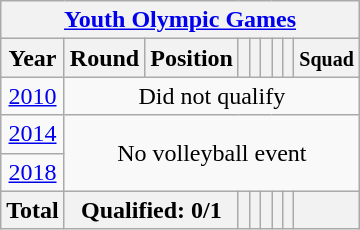<table class="wikitable" style="text-align: center;">
<tr>
<th colspan=9><a href='#'>Youth Olympic Games</a></th>
</tr>
<tr>
<th>Year</th>
<th>Round</th>
<th>Position</th>
<th></th>
<th></th>
<th></th>
<th></th>
<th></th>
<th><small>Squad</small></th>
</tr>
<tr>
<td> <a href='#'>2010</a></td>
<td colspan=9>Did not qualify</td>
</tr>
<tr>
<td> <a href='#'>2014</a></td>
<td colspan=9 rowspan=2 align=center>No volleyball event</td>
</tr>
<tr>
<td> <a href='#'>2018</a></td>
</tr>
<tr>
<th>Total</th>
<th colspan="2">Qualified: 0/1</th>
<th></th>
<th></th>
<th></th>
<th></th>
<th></th>
<th></th>
</tr>
</table>
